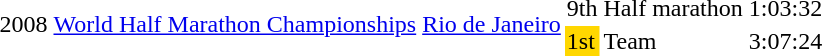<table>
<tr>
<td rowspan=2>2008</td>
<td rowspan=2><a href='#'>World Half Marathon Championships</a></td>
<td rowspan=2><a href='#'>Rio de Janeiro</a></td>
<td>9th</td>
<td>Half marathon</td>
<td>1:03:32</td>
</tr>
<tr>
<td bgcolor=gold>1st</td>
<td>Team</td>
<td>3:07:24</td>
</tr>
</table>
